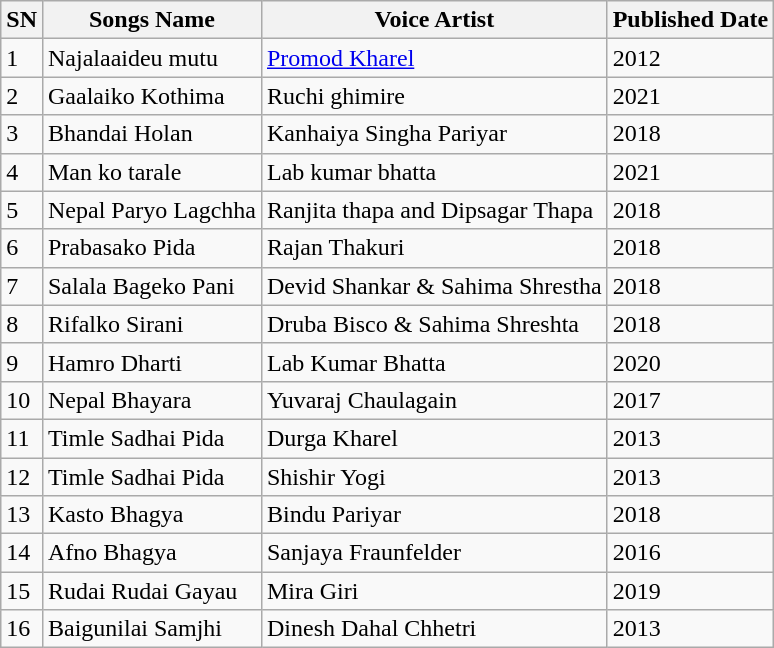<table class="wikitable">
<tr>
<th>SN</th>
<th>Songs Name</th>
<th>Voice Artist</th>
<th>Published Date</th>
</tr>
<tr>
<td>1</td>
<td>Najalaaideu mutu </td>
<td><a href='#'>Promod Kharel</a></td>
<td>2012</td>
</tr>
<tr>
<td>2</td>
<td>Gaalaiko Kothima</td>
<td>Ruchi ghimire</td>
<td>2021</td>
</tr>
<tr>
<td>3</td>
<td>Bhandai Holan</td>
<td>Kanhaiya Singha Pariyar</td>
<td>2018</td>
</tr>
<tr>
<td>4</td>
<td>Man ko tarale</td>
<td>Lab kumar bhatta</td>
<td>2021</td>
</tr>
<tr>
<td>5</td>
<td>Nepal Paryo Lagchha</td>
<td>Ranjita thapa and Dipsagar Thapa</td>
<td>2018</td>
</tr>
<tr>
<td>6</td>
<td>Prabasako Pida</td>
<td>Rajan Thakuri</td>
<td>2018</td>
</tr>
<tr>
<td>7</td>
<td>Salala Bageko Pani</td>
<td>Devid Shankar & Sahima Shrestha</td>
<td>2018</td>
</tr>
<tr>
<td>8</td>
<td>Rifalko Sirani</td>
<td>Druba Bisco & Sahima Shreshta</td>
<td>2018</td>
</tr>
<tr>
<td>9</td>
<td>Hamro Dharti</td>
<td>Lab Kumar Bhatta</td>
<td>2020</td>
</tr>
<tr>
<td>10</td>
<td>Nepal Bhayara</td>
<td>Yuvaraj Chaulagain</td>
<td>2017</td>
</tr>
<tr>
<td>11</td>
<td>Timle Sadhai Pida</td>
<td>Durga Kharel</td>
<td>2013</td>
</tr>
<tr>
<td>12</td>
<td>Timle Sadhai Pida</td>
<td>Shishir Yogi</td>
<td>2013</td>
</tr>
<tr>
<td>13</td>
<td>Kasto Bhagya</td>
<td>Bindu Pariyar</td>
<td>2018</td>
</tr>
<tr>
<td>14</td>
<td>Afno Bhagya</td>
<td>Sanjaya Fraunfelder</td>
<td>2016</td>
</tr>
<tr>
<td>15</td>
<td>Rudai Rudai Gayau</td>
<td>Mira Giri</td>
<td>2019</td>
</tr>
<tr>
<td>16</td>
<td>Baigunilai Samjhi</td>
<td>Dinesh Dahal Chhetri</td>
<td>2013</td>
</tr>
</table>
